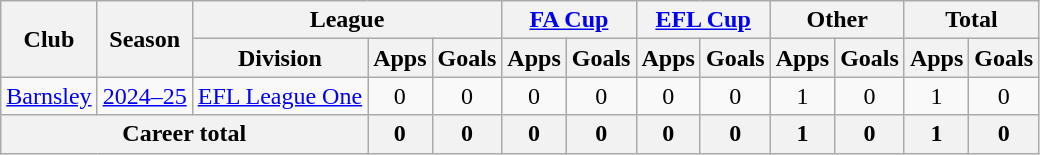<table class="wikitable" style="text-align:center;">
<tr>
<th rowspan="2">Club</th>
<th rowspan="2">Season</th>
<th colspan="3">League</th>
<th colspan="2"><a href='#'>FA Cup</a></th>
<th colspan="2"><a href='#'>EFL Cup</a></th>
<th colspan="2">Other</th>
<th colspan="2">Total</th>
</tr>
<tr>
<th>Division</th>
<th>Apps</th>
<th>Goals</th>
<th>Apps</th>
<th>Goals</th>
<th>Apps</th>
<th>Goals</th>
<th>Apps</th>
<th>Goals</th>
<th>Apps</th>
<th>Goals</th>
</tr>
<tr>
<td><a href='#'>Barnsley</a></td>
<td><a href='#'>2024–25</a></td>
<td><a href='#'>EFL League One</a></td>
<td>0</td>
<td>0</td>
<td>0</td>
<td>0</td>
<td>0</td>
<td>0</td>
<td>1</td>
<td>0</td>
<td>1</td>
<td>0</td>
</tr>
<tr>
<th colspan="3">Career total</th>
<th>0</th>
<th>0</th>
<th>0</th>
<th>0</th>
<th>0</th>
<th>0</th>
<th>1</th>
<th>0</th>
<th>1</th>
<th>0</th>
</tr>
</table>
